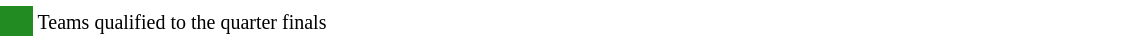<table width=60%>
<tr>
<td style="width: 20px;"></td>
<td bgcolor=#ffffff></td>
</tr>
<tr>
<td bgcolor=#228B22></td>
<td bgcolor=#ffffff><small>Teams qualified to the quarter finals</small></td>
</tr>
</table>
